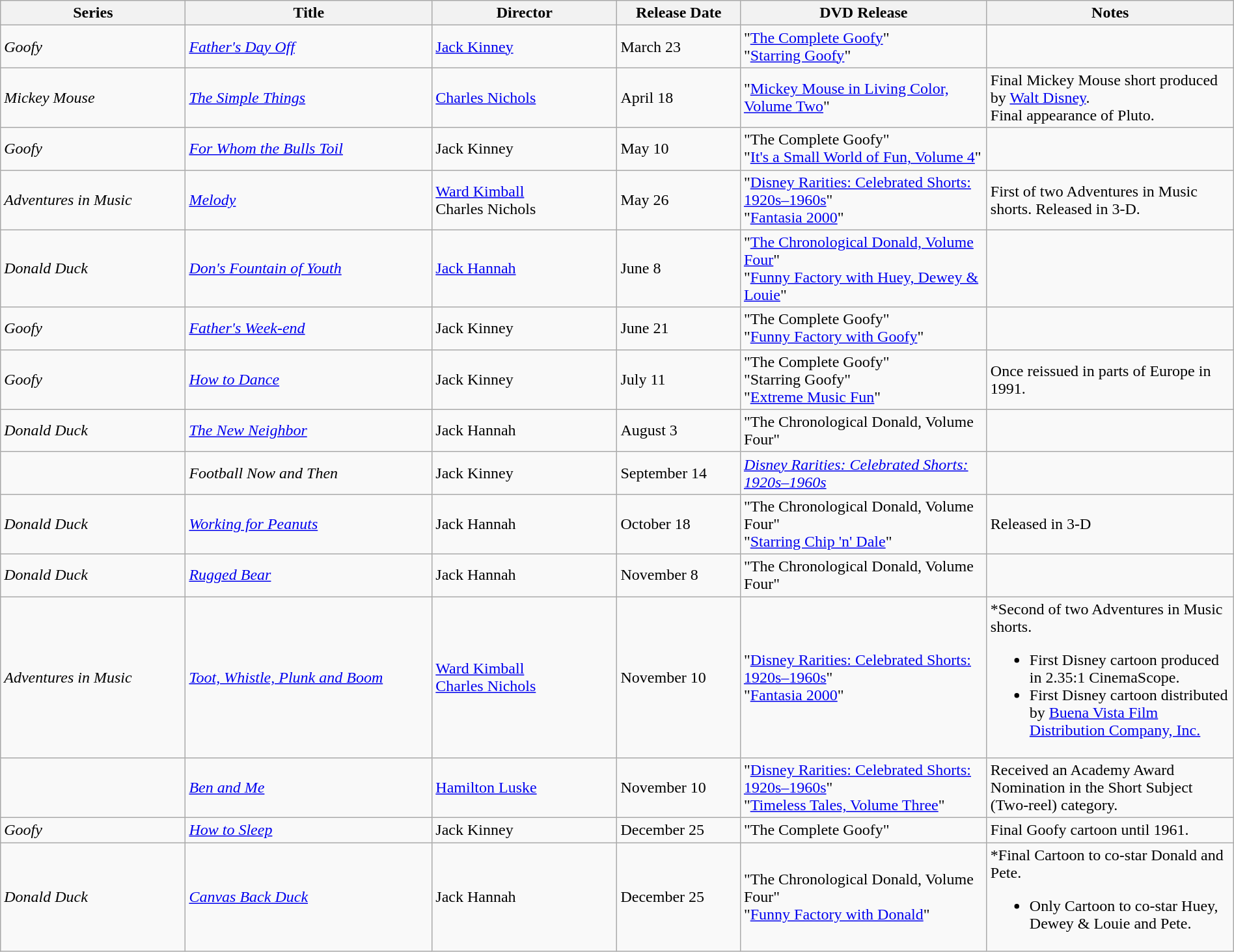<table class="wikitable" style="width:100%;">
<tr>
<th style="width:15%;">Series</th>
<th style="width:20%;">Title</th>
<th style="width:15%;">Director</th>
<th style="width:10%;">Release Date</th>
<th style="width:20%;">DVD Release</th>
<th style="width:20%;">Notes</th>
</tr>
<tr>
<td><em>Goofy</em></td>
<td><em><a href='#'>Father's Day Off</a></em></td>
<td><a href='#'>Jack Kinney</a></td>
<td>March 23</td>
<td>"<a href='#'>The Complete Goofy</a>" <br>"<a href='#'>Starring Goofy</a>"</td>
<td></td>
</tr>
<tr>
<td><em>Mickey Mouse</em></td>
<td><em><a href='#'>The Simple Things</a></em></td>
<td><a href='#'>Charles Nichols</a></td>
<td>April 18</td>
<td>"<a href='#'>Mickey Mouse in Living Color, Volume Two</a>"</td>
<td>Final Mickey Mouse short produced by <a href='#'>Walt Disney</a>.<br>Final appearance of Pluto.</td>
</tr>
<tr>
<td><em>Goofy</em></td>
<td><em><a href='#'>For Whom the Bulls Toil</a></em></td>
<td>Jack Kinney</td>
<td>May 10</td>
<td>"The Complete Goofy" <br>"<a href='#'>It's a Small World of Fun, Volume 4</a>"</td>
<td></td>
</tr>
<tr>
<td><em>Adventures in Music</em></td>
<td><em><a href='#'>Melody</a></em></td>
<td><a href='#'>Ward Kimball</a> <br>Charles Nichols</td>
<td>May 26</td>
<td>"<a href='#'>Disney Rarities: Celebrated Shorts: 1920s–1960s</a>"  <br> "<a href='#'>Fantasia 2000</a>"</td>
<td>First of two Adventures in Music shorts. Released in 3-D.</td>
</tr>
<tr>
<td><em>Donald Duck</em></td>
<td><em><a href='#'>Don's Fountain of Youth</a></em></td>
<td><a href='#'>Jack Hannah</a></td>
<td>June 8</td>
<td>"<a href='#'>The Chronological Donald, Volume Four</a>" <br>"<a href='#'>Funny Factory with Huey, Dewey & Louie</a>"</td>
<td></td>
</tr>
<tr>
<td><em>Goofy</em></td>
<td><em><a href='#'>Father's Week-end</a></em></td>
<td>Jack Kinney</td>
<td>June 21</td>
<td>"The Complete Goofy" <br>"<a href='#'>Funny Factory with Goofy</a>"</td>
<td></td>
</tr>
<tr>
<td><em>Goofy</em></td>
<td><em><a href='#'>How to Dance</a></em></td>
<td>Jack Kinney</td>
<td>July 11</td>
<td>"The Complete Goofy" <br>"Starring Goofy" <br>"<a href='#'>Extreme Music Fun</a>"</td>
<td>Once reissued in parts of Europe in 1991.</td>
</tr>
<tr>
<td><em>Donald Duck</em></td>
<td><em><a href='#'>The New Neighbor</a></em></td>
<td>Jack Hannah</td>
<td>August 3</td>
<td>"The Chronological Donald, Volume Four"</td>
<td></td>
</tr>
<tr>
<td></td>
<td><em>Football Now and Then</em></td>
<td>Jack Kinney</td>
<td>September 14</td>
<td><em><a href='#'>Disney Rarities: Celebrated Shorts: 1920s–1960s</a></em></td>
<td></td>
</tr>
<tr>
<td><em>Donald Duck</em></td>
<td><em><a href='#'>Working for Peanuts</a></em></td>
<td>Jack Hannah</td>
<td>October 18</td>
<td>"The Chronological Donald, Volume Four" <br>"<a href='#'>Starring Chip 'n' Dale</a>"</td>
<td>Released in 3-D</td>
</tr>
<tr>
<td><em>Donald Duck</em></td>
<td><em><a href='#'>Rugged Bear</a></em> </td>
<td>Jack Hannah</td>
<td>November 8</td>
<td>"The Chronological Donald, Volume Four"</td>
<td></td>
</tr>
<tr>
<td><em>Adventures in Music</em></td>
<td><em><a href='#'>Toot, Whistle, Plunk and Boom</a></em> </td>
<td><a href='#'>Ward Kimball</a> <br><a href='#'>Charles Nichols</a></td>
<td>November 10</td>
<td>"<a href='#'>Disney Rarities: Celebrated Shorts: 1920s–1960s</a>" <br>"<a href='#'>Fantasia 2000</a>"</td>
<td>*Second of two Adventures in Music shorts.<br><ul><li>First Disney cartoon produced in 2.35:1 CinemaScope.</li><li>First Disney cartoon distributed by <a href='#'>Buena Vista Film Distribution Company, Inc.</a></li></ul></td>
</tr>
<tr>
<td></td>
<td><em><a href='#'>Ben and Me</a></em> </td>
<td><a href='#'>Hamilton Luske</a></td>
<td>November 10</td>
<td>"<a href='#'>Disney Rarities: Celebrated Shorts: 1920s–1960s</a>" <br>"<a href='#'>Timeless Tales, Volume Three</a>"</td>
<td>Received an Academy Award Nomination in the Short Subject (Two-reel) category.</td>
</tr>
<tr>
<td><em>Goofy</em></td>
<td><em><a href='#'>How to Sleep</a></em></td>
<td>Jack Kinney</td>
<td>December 25</td>
<td>"The Complete Goofy"</td>
<td>Final Goofy cartoon until 1961.</td>
</tr>
<tr>
<td><em>Donald Duck</em></td>
<td><em><a href='#'>Canvas Back Duck</a></em></td>
<td>Jack Hannah</td>
<td>December 25</td>
<td>"The Chronological Donald, Volume Four" <br>"<a href='#'>Funny Factory with Donald</a>"</td>
<td>*Final Cartoon to co-star Donald and Pete.<br><ul><li>Only Cartoon to co-star Huey, Dewey & Louie and Pete.</li></ul></td>
</tr>
</table>
